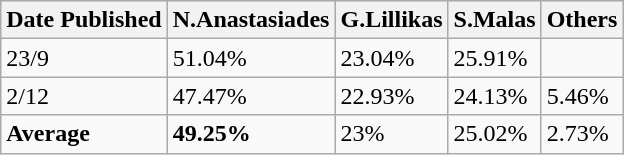<table class="wikitable">
<tr style="background:#e9e9e9;">
<th>Date Published</th>
<th>N.Anastasiades</th>
<th>G.Lillikas</th>
<th>S.Malas</th>
<th>Others</th>
</tr>
<tr>
<td>23/9</td>
<td>51.04%</td>
<td>23.04%</td>
<td>25.91%</td>
</tr>
<tr>
<td>2/12</td>
<td>47.47%</td>
<td>22.93%</td>
<td>24.13%</td>
<td>5.46%</td>
</tr>
<tr>
<td><strong>Average</strong></td>
<td><strong>49.25%</strong></td>
<td>23%</td>
<td>25.02%</td>
<td>2.73%</td>
</tr>
</table>
